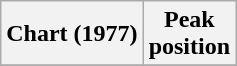<table class="wikitable sortable plainrowheaders">
<tr>
<th scope="col">Chart (1977)</th>
<th scope="col">Peak<br>position</th>
</tr>
<tr>
</tr>
</table>
